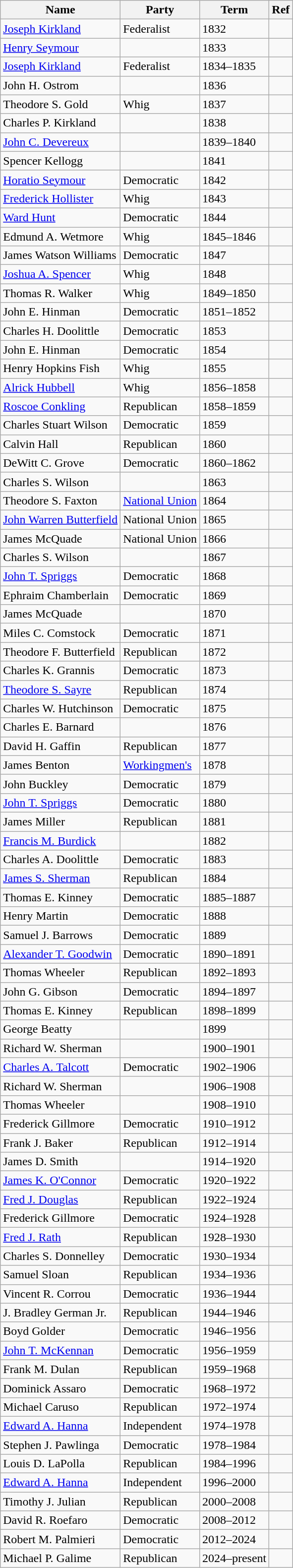<table class="wikitable">
<tr>
<th>Name</th>
<th>Party</th>
<th>Term</th>
<th>Ref</th>
</tr>
<tr>
<td><a href='#'>Joseph Kirkland</a></td>
<td>Federalist</td>
<td>1832</td>
<td></td>
</tr>
<tr>
<td><a href='#'>Henry Seymour</a></td>
<td></td>
<td>1833</td>
<td></td>
</tr>
<tr>
<td><a href='#'>Joseph Kirkland</a></td>
<td>Federalist</td>
<td>1834–1835</td>
<td></td>
</tr>
<tr>
<td>John H. Ostrom</td>
<td></td>
<td>1836</td>
<td></td>
</tr>
<tr>
<td>Theodore S. Gold</td>
<td>Whig</td>
<td>1837</td>
<td></td>
</tr>
<tr>
<td>Charles P. Kirkland</td>
<td></td>
<td>1838</td>
<td></td>
</tr>
<tr>
<td><a href='#'>John C. Devereux</a></td>
<td></td>
<td>1839–1840</td>
<td></td>
</tr>
<tr>
<td>Spencer Kellogg</td>
<td></td>
<td>1841</td>
<td></td>
</tr>
<tr>
<td><a href='#'>Horatio Seymour</a></td>
<td>Democratic</td>
<td>1842</td>
<td></td>
</tr>
<tr>
<td><a href='#'>Frederick Hollister</a></td>
<td>Whig</td>
<td>1843</td>
<td></td>
</tr>
<tr>
<td><a href='#'>Ward Hunt</a></td>
<td>Democratic</td>
<td>1844</td>
<td></td>
</tr>
<tr>
<td>Edmund A. Wetmore</td>
<td>Whig</td>
<td>1845–1846</td>
<td></td>
</tr>
<tr>
<td>James Watson Williams</td>
<td>Democratic</td>
<td>1847</td>
<td></td>
</tr>
<tr>
<td><a href='#'>Joshua A. Spencer</a></td>
<td>Whig</td>
<td>1848</td>
<td></td>
</tr>
<tr>
<td>Thomas R. Walker</td>
<td>Whig</td>
<td>1849–1850</td>
<td></td>
</tr>
<tr>
<td>John E. Hinman</td>
<td>Democratic</td>
<td>1851–1852</td>
<td></td>
</tr>
<tr>
<td>Charles H. Doolittle</td>
<td>Democratic</td>
<td>1853</td>
<td></td>
</tr>
<tr>
<td>John E. Hinman</td>
<td>Democratic</td>
<td>1854</td>
<td></td>
</tr>
<tr>
<td>Henry Hopkins Fish</td>
<td>Whig</td>
<td>1855</td>
<td></td>
</tr>
<tr>
<td><a href='#'>Alrick Hubbell</a></td>
<td>Whig</td>
<td>1856–1858</td>
<td></td>
</tr>
<tr>
<td><a href='#'>Roscoe Conkling</a></td>
<td>Republican</td>
<td>1858–1859</td>
<td></td>
</tr>
<tr>
<td>Charles Stuart Wilson</td>
<td>Democratic</td>
<td>1859</td>
<td></td>
</tr>
<tr>
<td>Calvin Hall</td>
<td>Republican</td>
<td>1860</td>
<td></td>
</tr>
<tr>
<td>DeWitt C. Grove</td>
<td>Democratic</td>
<td>1860–1862</td>
<td></td>
</tr>
<tr>
<td>Charles S. Wilson</td>
<td></td>
<td>1863</td>
<td></td>
</tr>
<tr>
<td>Theodore S. Faxton</td>
<td><a href='#'>National Union</a></td>
<td>1864</td>
<td></td>
</tr>
<tr>
<td><a href='#'>John Warren Butterfield</a></td>
<td>National Union</td>
<td>1865</td>
<td></td>
</tr>
<tr>
<td>James McQuade</td>
<td>National Union</td>
<td>1866</td>
<td></td>
</tr>
<tr>
<td>Charles S. Wilson</td>
<td></td>
<td>1867</td>
<td></td>
</tr>
<tr>
<td><a href='#'>John T. Spriggs</a></td>
<td>Democratic</td>
<td>1868</td>
<td></td>
</tr>
<tr>
<td>Ephraim Chamberlain</td>
<td>Democratic</td>
<td>1869</td>
<td></td>
</tr>
<tr>
<td>James McQuade</td>
<td></td>
<td>1870</td>
<td></td>
</tr>
<tr>
<td>Miles C. Comstock</td>
<td>Democratic</td>
<td>1871</td>
<td></td>
</tr>
<tr>
<td>Theodore F. Butterfield</td>
<td>Republican</td>
<td>1872</td>
<td></td>
</tr>
<tr>
<td>Charles K. Grannis</td>
<td>Democratic</td>
<td>1873</td>
<td></td>
</tr>
<tr>
<td><a href='#'>Theodore S. Sayre</a></td>
<td>Republican</td>
<td>1874</td>
<td></td>
</tr>
<tr>
<td>Charles W. Hutchinson</td>
<td>Democratic</td>
<td>1875</td>
<td></td>
</tr>
<tr>
<td>Charles E. Barnard</td>
<td></td>
<td>1876</td>
<td></td>
</tr>
<tr>
<td>David H. Gaffin</td>
<td>Republican</td>
<td>1877</td>
<td></td>
</tr>
<tr>
<td>James Benton</td>
<td><a href='#'>Workingmen's</a></td>
<td>1878</td>
<td></td>
</tr>
<tr>
<td>John Buckley</td>
<td>Democratic</td>
<td>1879</td>
<td></td>
</tr>
<tr>
<td><a href='#'>John T. Spriggs</a></td>
<td>Democratic</td>
<td>1880</td>
<td></td>
</tr>
<tr>
<td>James Miller</td>
<td>Republican</td>
<td>1881</td>
<td></td>
</tr>
<tr>
<td><a href='#'>Francis M. Burdick</a></td>
<td></td>
<td>1882</td>
<td></td>
</tr>
<tr>
<td>Charles A. Doolittle</td>
<td>Democratic</td>
<td>1883</td>
<td></td>
</tr>
<tr>
<td><a href='#'>James S. Sherman</a></td>
<td>Republican</td>
<td>1884</td>
<td></td>
</tr>
<tr>
<td>Thomas E. Kinney</td>
<td>Democratic</td>
<td>1885–1887</td>
<td></td>
</tr>
<tr>
<td>Henry Martin</td>
<td>Democratic</td>
<td>1888</td>
<td></td>
</tr>
<tr>
<td>Samuel J. Barrows</td>
<td>Democratic</td>
<td>1889</td>
<td></td>
</tr>
<tr>
<td><a href='#'>Alexander T. Goodwin</a></td>
<td>Democratic</td>
<td>1890–1891</td>
<td></td>
</tr>
<tr>
<td>Thomas Wheeler</td>
<td>Republican</td>
<td>1892–1893</td>
<td></td>
</tr>
<tr>
<td>John G. Gibson</td>
<td>Democratic</td>
<td>1894–1897</td>
<td></td>
</tr>
<tr>
<td>Thomas E. Kinney</td>
<td>Republican</td>
<td>1898–1899</td>
<td></td>
</tr>
<tr>
<td>George Beatty</td>
<td></td>
<td>1899</td>
<td></td>
</tr>
<tr>
<td>Richard W. Sherman</td>
<td></td>
<td>1900–1901</td>
<td></td>
</tr>
<tr>
<td><a href='#'>Charles A. Talcott</a></td>
<td>Democratic</td>
<td>1902–1906</td>
<td></td>
</tr>
<tr>
<td>Richard W. Sherman</td>
<td></td>
<td>1906–1908</td>
<td></td>
</tr>
<tr>
<td>Thomas Wheeler</td>
<td></td>
<td>1908–1910</td>
<td></td>
</tr>
<tr>
<td>Frederick Gillmore</td>
<td>Democratic</td>
<td>1910–1912</td>
<td></td>
</tr>
<tr>
<td>Frank J. Baker</td>
<td>Republican</td>
<td>1912–1914</td>
<td></td>
</tr>
<tr>
<td>James D. Smith</td>
<td></td>
<td>1914–1920</td>
<td></td>
</tr>
<tr>
<td><a href='#'>James K. O'Connor</a></td>
<td>Democratic</td>
<td>1920–1922</td>
<td></td>
</tr>
<tr>
<td><a href='#'>Fred J. Douglas</a></td>
<td>Republican</td>
<td>1922–1924</td>
<td></td>
</tr>
<tr>
<td>Frederick Gillmore</td>
<td>Democratic</td>
<td>1924–1928</td>
<td></td>
</tr>
<tr>
<td><a href='#'>Fred J. Rath</a></td>
<td>Republican</td>
<td>1928–1930</td>
<td></td>
</tr>
<tr>
<td>Charles S. Donnelley</td>
<td>Democratic</td>
<td>1930–1934</td>
<td></td>
</tr>
<tr>
<td>Samuel Sloan</td>
<td>Republican</td>
<td>1934–1936</td>
<td></td>
</tr>
<tr>
<td>Vincent R. Corrou</td>
<td>Democratic</td>
<td>1936–1944</td>
<td></td>
</tr>
<tr>
<td>J. Bradley German Jr.</td>
<td>Republican</td>
<td>1944–1946</td>
<td></td>
</tr>
<tr>
<td>Boyd Golder</td>
<td>Democratic</td>
<td>1946–1956</td>
<td></td>
</tr>
<tr>
<td><a href='#'>John T. McKennan</a></td>
<td>Democratic</td>
<td>1956–1959</td>
<td></td>
</tr>
<tr>
<td>Frank M. Dulan</td>
<td>Republican</td>
<td>1959–1968</td>
<td></td>
</tr>
<tr>
<td>Dominick Assaro</td>
<td>Democratic</td>
<td>1968–1972</td>
<td></td>
</tr>
<tr>
<td>Michael Caruso</td>
<td>Republican</td>
<td>1972–1974</td>
<td></td>
</tr>
<tr>
<td><a href='#'>Edward A. Hanna</a></td>
<td>Independent</td>
<td>1974–1978</td>
<td></td>
</tr>
<tr>
<td>Stephen J. Pawlinga</td>
<td>Democratic</td>
<td>1978–1984</td>
<td></td>
</tr>
<tr>
<td>Louis D. LaPolla</td>
<td>Republican</td>
<td>1984–1996</td>
<td></td>
</tr>
<tr>
<td><a href='#'>Edward A. Hanna</a></td>
<td>Independent</td>
<td>1996–2000</td>
<td></td>
</tr>
<tr>
<td>Timothy J. Julian</td>
<td>Republican</td>
<td>2000–2008</td>
<td></td>
</tr>
<tr>
<td>David R. Roefaro</td>
<td>Democratic</td>
<td>2008–2012</td>
<td></td>
</tr>
<tr>
<td>Robert M. Palmieri</td>
<td>Democratic</td>
<td>2012–2024</td>
<td></td>
</tr>
<tr>
<td>Michael P. Galime</td>
<td>Republican</td>
<td>2024–present</td>
<td></td>
</tr>
</table>
